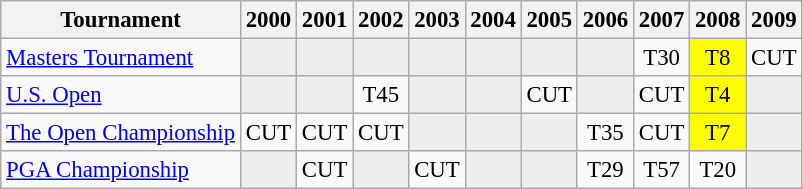<table class="wikitable" style="font-size:95%;text-align:center;">
<tr>
<th>Tournament</th>
<th>2000</th>
<th>2001</th>
<th>2002</th>
<th>2003</th>
<th>2004</th>
<th>2005</th>
<th>2006</th>
<th>2007</th>
<th>2008</th>
<th>2009</th>
</tr>
<tr>
<td align=left><a href='#'>Masters Tournament</a></td>
<td style="background:#eeeeee;"></td>
<td style="background:#eeeeee;"></td>
<td style="background:#eeeeee;"></td>
<td style="background:#eeeeee;"></td>
<td style="background:#eeeeee;"></td>
<td style="background:#eeeeee;"></td>
<td style="background:#eeeeee;"></td>
<td>T30</td>
<td style="background:yellow;">T8</td>
<td>CUT</td>
</tr>
<tr>
<td align=left><a href='#'>U.S. Open</a></td>
<td style="background:#eeeeee;"></td>
<td style="background:#eeeeee;"></td>
<td>T45</td>
<td style="background:#eeeeee;"></td>
<td style="background:#eeeeee;"></td>
<td>CUT</td>
<td style="background:#eeeeee;"></td>
<td>CUT</td>
<td style="background:yellow;">T4</td>
<td style="background:#eeeeee;"></td>
</tr>
<tr>
<td align=left><a href='#'>The Open Championship</a></td>
<td>CUT</td>
<td>CUT</td>
<td>CUT</td>
<td style="background:#eeeeee;"></td>
<td style="background:#eeeeee;"></td>
<td style="background:#eeeeee;"></td>
<td>T35</td>
<td>CUT</td>
<td style="background:yellow;">T7</td>
<td style="background:#eeeeee;"></td>
</tr>
<tr>
<td align=left><a href='#'>PGA Championship</a></td>
<td style="background:#eeeeee;"></td>
<td>CUT</td>
<td style="background:#eeeeee;"></td>
<td>CUT</td>
<td style="background:#eeeeee;"></td>
<td style="background:#eeeeee;"></td>
<td>T29</td>
<td>T57</td>
<td>T20</td>
<td style="background:#eeeeee;"></td>
</tr>
</table>
